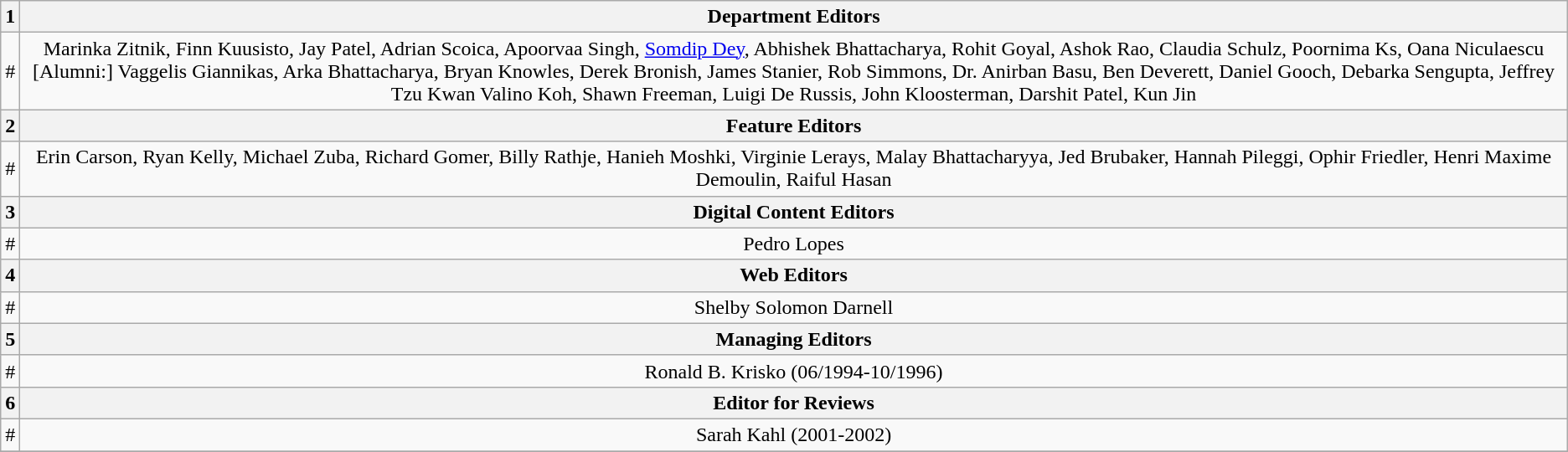<table class=wikitable style="text-align:center">
<tr>
<th>1</th>
<th>Department Editors</th>
</tr>
<tr>
<td>#</td>
<td>Marinka Zitnik,  Finn Kuusisto, Jay Patel, Adrian Scoica, Apoorvaa Singh, <a href='#'>Somdip Dey</a>, Abhishek Bhattacharya, Rohit Goyal, Ashok Rao, Claudia Schulz, Poornima Ks, Oana Niculaescu<br>[Alumni:] Vaggelis Giannikas, Arka Bhattacharya, Bryan Knowles, Derek Bronish, James Stanier, Rob Simmons, Dr. Anirban Basu, Ben Deverett, Daniel Gooch, Debarka Sengupta, Jeffrey Tzu Kwan Valino Koh, Shawn Freeman, Luigi De Russis, John Kloosterman, Darshit Patel, Kun Jin</td>
</tr>
<tr>
<th>2</th>
<th>Feature Editors</th>
</tr>
<tr>
<td>#</td>
<td>Erin Carson,  Ryan Kelly,  Michael Zuba,  Richard Gomer,  Billy Rathje,  Hanieh Moshki,  Virginie Lerays, Malay Bhattacharyya, Jed Brubaker, Hannah Pileggi, Ophir Friedler, Henri Maxime Demoulin, Raiful Hasan</td>
</tr>
<tr>
<th>3</th>
<th>Digital Content Editors</th>
</tr>
<tr>
<td>#</td>
<td>Pedro Lopes</td>
</tr>
<tr>
<th>4</th>
<th>Web Editors</th>
</tr>
<tr>
<td>#</td>
<td>Shelby Solomon Darnell</td>
</tr>
<tr>
<th>5</th>
<th>Managing Editors</th>
</tr>
<tr>
<td>#</td>
<td>Ronald B. Krisko (06/1994-10/1996)</td>
</tr>
<tr>
<th>6</th>
<th>Editor for Reviews</th>
</tr>
<tr>
<td>#</td>
<td>Sarah Kahl (2001-2002)</td>
</tr>
<tr>
</tr>
</table>
